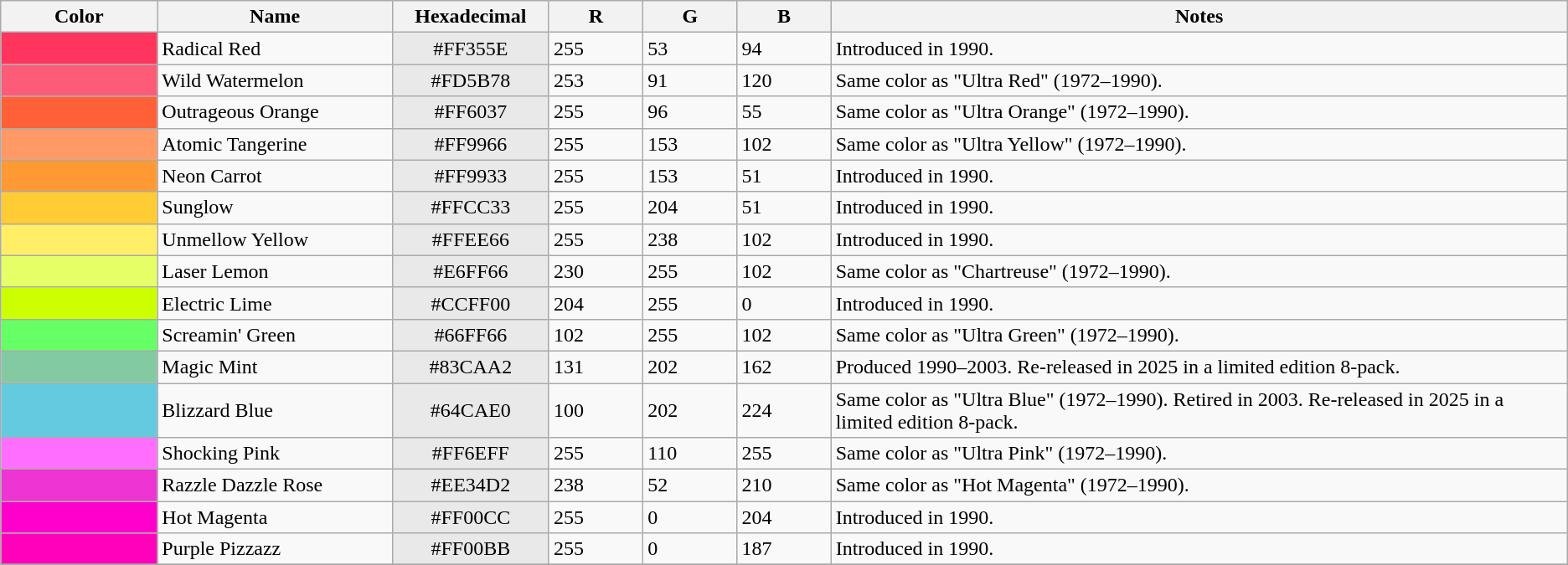<table class="wikitable sortable">
<tr>
<th width=10%>Color</th>
<th width=15%>Name</th>
<th width=10% class="sortable">Hexadecimal</th>
<th>R</th>
<th>G</th>
<th>B</th>
<th width="47%" class="unsortable">Notes</th>
</tr>
<tr>
<td style="background: #FF355E"> </td>
<td>Radical Red</td>
<td align="center" style="background:#E9E9E9">#FF355E</td>
<td>255</td>
<td>53</td>
<td>94</td>
<td>Introduced in 1990.</td>
</tr>
<tr>
<td style="background: #FD5B78"> </td>
<td>Wild Watermelon</td>
<td align="center" style="background:#E9E9E9">#FD5B78</td>
<td>253</td>
<td>91</td>
<td>120</td>
<td>Same color as "Ultra Red" (1972–1990).</td>
</tr>
<tr>
<td style="background: #FF6037"> </td>
<td>Outrageous Orange</td>
<td align="center" style="background:#E9E9E9">#FF6037</td>
<td>255</td>
<td>96</td>
<td>55</td>
<td>Same color as "Ultra Orange" (1972–1990).</td>
</tr>
<tr>
<td style="background: #FF9966"> </td>
<td>Atomic Tangerine</td>
<td align="center" style="background:#E9E9E9">#FF9966</td>
<td>255</td>
<td>153</td>
<td>102</td>
<td>Same color as "Ultra Yellow" (1972–1990).</td>
</tr>
<tr>
<td style="background: #FF9933"> </td>
<td>Neon Carrot</td>
<td align="center" style="background:#E9E9E9">#FF9933</td>
<td>255</td>
<td>153</td>
<td>51</td>
<td>Introduced in 1990.</td>
</tr>
<tr>
<td style="background: #FFCC33"> </td>
<td>Sunglow</td>
<td align="center" style="background:#E9E9E9">#FFCC33</td>
<td>255</td>
<td>204</td>
<td>51</td>
<td>Introduced in 1990.</td>
</tr>
<tr>
<td style="background: #FFEE66"> </td>
<td>Unmellow Yellow</td>
<td align="center" style="background:#E9E9E9">#FFEE66</td>
<td>255</td>
<td>238</td>
<td>102</td>
<td>Introduced in 1990.</td>
</tr>
<tr>
<td style="background: #E6FF66"> </td>
<td>Laser Lemon</td>
<td align="center" style="background:#E9E9E9">#E6FF66</td>
<td>230</td>
<td>255</td>
<td>102</td>
<td>Same color as "Chartreuse" (1972–1990).</td>
</tr>
<tr>
<td style="background: #CCFF00"> </td>
<td>Electric Lime</td>
<td align="center" style="background:#E9E9E9">#CCFF00</td>
<td>204</td>
<td>255</td>
<td>0</td>
<td>Introduced in 1990.</td>
</tr>
<tr>
<td style="background: #66FF66"> </td>
<td>Screamin' Green</td>
<td align="center" style="background:#E9E9E9">#66FF66</td>
<td>102</td>
<td>255</td>
<td>102</td>
<td>Same color as "Ultra Green" (1972–1990).</td>
</tr>
<tr>
<td style="background: #83CAA2"> </td>
<td>Magic Mint</td>
<td align="center" style="background:#E9E9E9">#83CAA2</td>
<td>131</td>
<td>202</td>
<td>162</td>
<td>Produced 1990–2003. Re-released in 2025 in a limited edition 8-pack.</td>
</tr>
<tr>
<td style="background: #64CAE0"> </td>
<td>Blizzard Blue</td>
<td align="center" style="background:#E9E9E9">#64CAE0</td>
<td>100</td>
<td>202</td>
<td>224</td>
<td>Same color as "Ultra Blue" (1972–1990). Retired in 2003. Re-released in 2025 in a limited edition 8-pack.</td>
</tr>
<tr>
<td style="background: #FF6EFF"> </td>
<td>Shocking Pink</td>
<td align="center" style="background:#E9E9E9">#FF6EFF</td>
<td>255</td>
<td>110</td>
<td>255</td>
<td>Same color as "Ultra Pink" (1972–1990).</td>
</tr>
<tr>
<td style="background: #EE34D2"> </td>
<td>Razzle Dazzle Rose</td>
<td align="center" style="background:#E9E9E9">#EE34D2</td>
<td>238</td>
<td>52</td>
<td>210</td>
<td>Same color as "Hot Magenta" (1972–1990).</td>
</tr>
<tr>
<td style="background: #FF00CC"> </td>
<td>Hot Magenta</td>
<td align="center" style="background:#E9E9E9">#FF00CC</td>
<td>255</td>
<td>0</td>
<td>204</td>
<td>Introduced in 1990.</td>
</tr>
<tr>
<td style="background: #FF00BB"> </td>
<td>Purple Pizzazz</td>
<td align="center" style="background:#E9E9E9">#FF00BB</td>
<td>255</td>
<td>0</td>
<td>187</td>
<td>Introduced in 1990.</td>
</tr>
<tr>
</tr>
</table>
